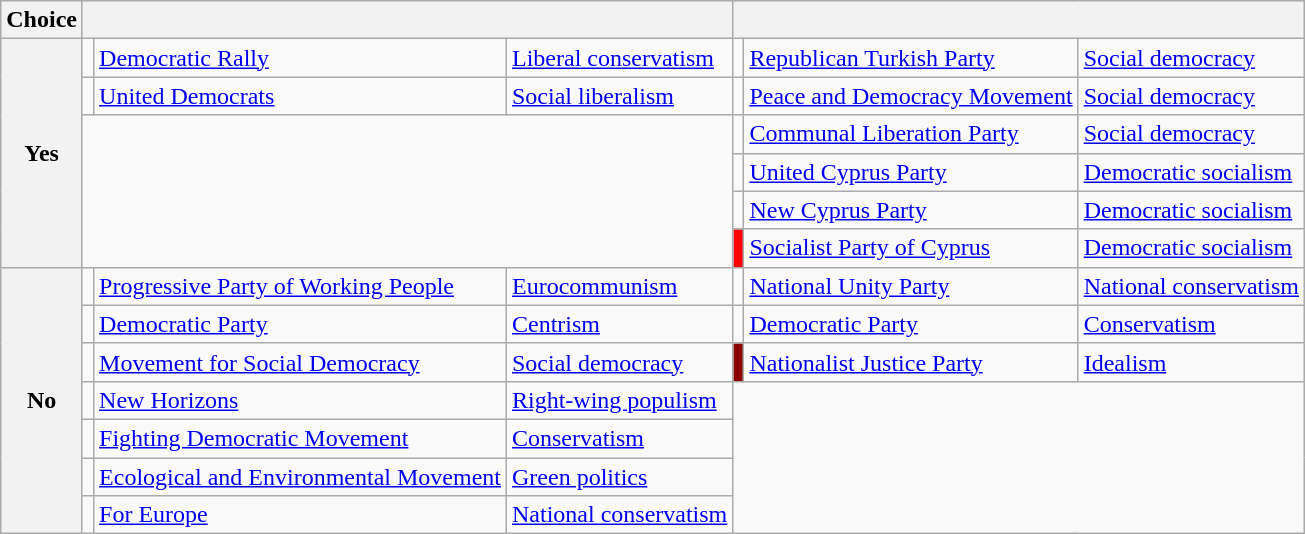<table class="wikitable">
<tr>
<th>Choice</th>
<th colspan=3></th>
<th colspan=3></th>
</tr>
<tr>
<th rowspan=6> Yes</th>
<td bgcolor=></td>
<td><a href='#'>Democratic Rally</a></td>
<td><a href='#'>Liberal conservatism</a></td>
<td bgcolor=></td>
<td><a href='#'>Republican Turkish Party</a></td>
<td><a href='#'>Social democracy</a></td>
</tr>
<tr>
<td bgcolor=></td>
<td><a href='#'>United Democrats</a></td>
<td><a href='#'>Social liberalism</a></td>
<td bgcolor=></td>
<td><a href='#'>Peace and Democracy Movement</a></td>
<td><a href='#'>Social democracy</a></td>
</tr>
<tr>
<td colspan=3 rowspan=4></td>
<td bgcolor=></td>
<td><a href='#'>Communal Liberation Party</a></td>
<td><a href='#'>Social democracy</a></td>
</tr>
<tr>
<td bgcolor=></td>
<td><a href='#'>United Cyprus Party</a></td>
<td><a href='#'>Democratic socialism</a></td>
</tr>
<tr>
<td bgcolor=></td>
<td><a href='#'>New Cyprus Party</a></td>
<td><a href='#'>Democratic socialism</a></td>
</tr>
<tr>
<td bgcolor=red></td>
<td><a href='#'>Socialist Party of Cyprus</a></td>
<td><a href='#'>Democratic socialism</a></td>
</tr>
<tr>
<th rowspan=7> No</th>
<td bgcolor=></td>
<td><a href='#'>Progressive Party of Working People</a></td>
<td><a href='#'>Eurocommunism</a></td>
<td bgcolor=></td>
<td><a href='#'>National Unity Party</a></td>
<td><a href='#'>National conservatism</a></td>
</tr>
<tr>
<td bgcolor=></td>
<td><a href='#'>Democratic Party</a></td>
<td><a href='#'>Centrism</a></td>
<td bgcolor=></td>
<td><a href='#'>Democratic Party</a></td>
<td><a href='#'>Conservatism</a></td>
</tr>
<tr>
<td bgcolor=></td>
<td><a href='#'>Movement for Social Democracy</a></td>
<td><a href='#'>Social democracy</a></td>
<td bgcolor=darkred></td>
<td><a href='#'>Nationalist Justice Party</a></td>
<td><a href='#'>Idealism</a></td>
</tr>
<tr>
<td bgcolor=></td>
<td><a href='#'>New Horizons</a></td>
<td><a href='#'>Right-wing populism</a></td>
</tr>
<tr>
<td bgcolor=></td>
<td><a href='#'>Fighting Democratic Movement</a></td>
<td><a href='#'>Conservatism</a></td>
</tr>
<tr>
<td bgcolor=></td>
<td><a href='#'>Ecological and Environmental Movement</a></td>
<td><a href='#'>Green politics</a></td>
</tr>
<tr>
<td bgcolor=></td>
<td><a href='#'>For Europe</a></td>
<td><a href='#'>National conservatism</a></td>
</tr>
</table>
